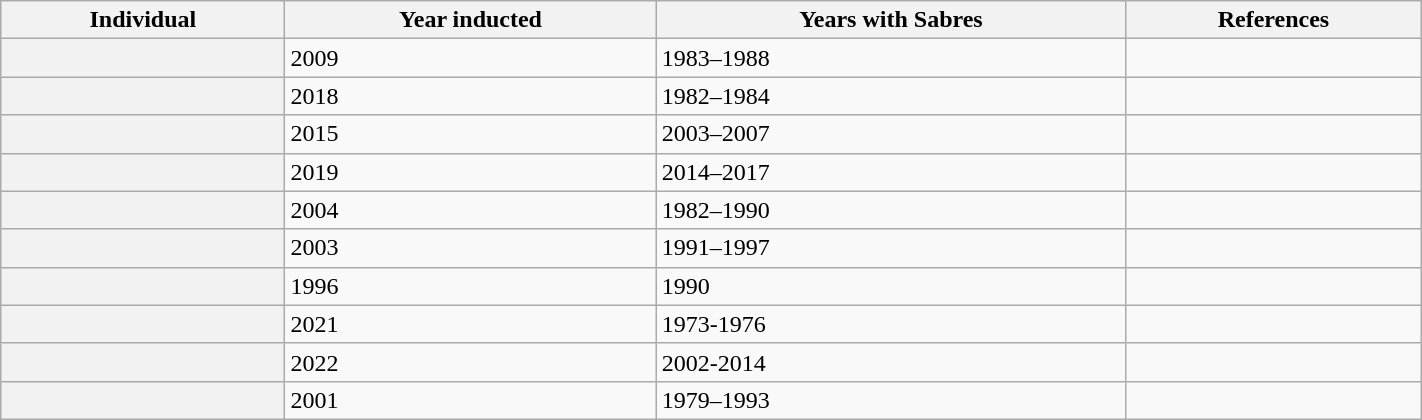<table class="wikitable sortable" width="75%">
<tr>
<th scope="col">Individual</th>
<th scope="col">Year inducted</th>
<th scope="col">Years with Sabres</th>
<th scope="col" class="unsortable">References</th>
</tr>
<tr>
<th scope="row"></th>
<td>2009</td>
<td>1983–1988</td>
<td></td>
</tr>
<tr>
<th scope="row"></th>
<td>2018</td>
<td>1982–1984</td>
<td></td>
</tr>
<tr>
<th scope="row"></th>
<td>2015</td>
<td>2003–2007</td>
<td></td>
</tr>
<tr>
<th scope="row"></th>
<td>2019</td>
<td>2014–2017</td>
<td></td>
</tr>
<tr>
<th scope="row"></th>
<td>2004</td>
<td>1982–1990</td>
<td></td>
</tr>
<tr>
<th scope="row"></th>
<td>2003</td>
<td>1991–1997</td>
<td></td>
</tr>
<tr>
<th scope="row"></th>
<td>1996</td>
<td>1990</td>
<td></td>
</tr>
<tr>
<th scope="row"></th>
<td>2021</td>
<td>1973-1976</td>
<td></td>
</tr>
<tr>
<th scope="row"></th>
<td>2022</td>
<td>2002-2014</td>
<td></td>
</tr>
<tr>
<th scope="row"></th>
<td>2001</td>
<td>1979–1993</td>
<td></td>
</tr>
</table>
